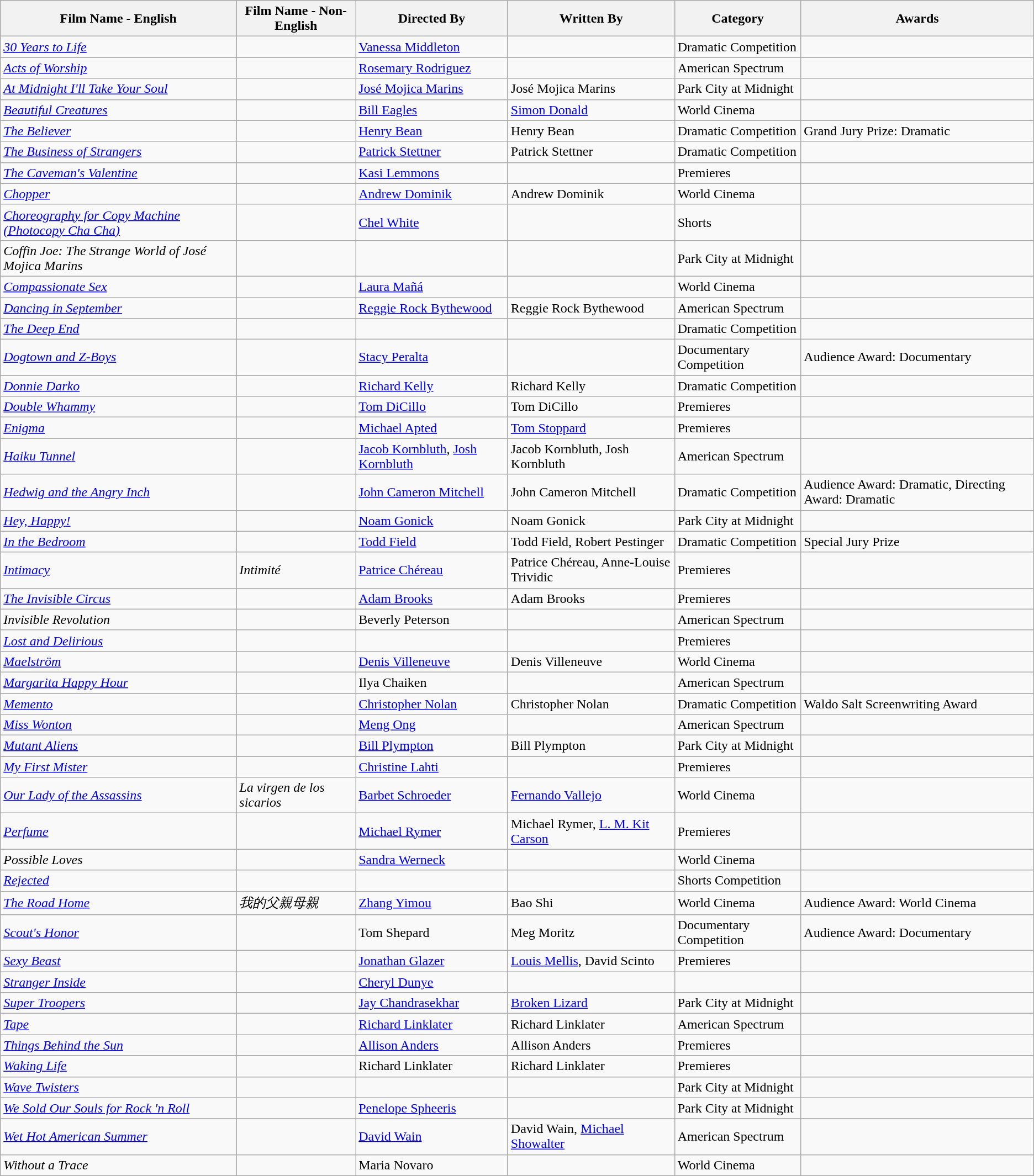<table class="wikitable">
<tr>
<th>Film Name - English</th>
<th>Film Name - Non-English</th>
<th>Directed By</th>
<th>Written By</th>
<th>Category</th>
<th>Awards</th>
</tr>
<tr>
<td><em><a href='#'>30 Years to Life</a></em></td>
<td></td>
<td><a href='#'>Vanessa Middleton</a></td>
<td></td>
<td>Dramatic Competition</td>
<td></td>
</tr>
<tr>
<td><em><a href='#'>Acts of Worship</a></em></td>
<td></td>
<td><a href='#'>Rosemary Rodriguez</a></td>
<td></td>
<td>American Spectrum</td>
<td></td>
</tr>
<tr>
<td><em><a href='#'>At Midnight I'll Take Your Soul</a></em></td>
<td></td>
<td><a href='#'>José Mojica Marins</a></td>
<td>José Mojica Marins</td>
<td>Park City at Midnight</td>
<td></td>
</tr>
<tr>
<td><em><a href='#'>Beautiful Creatures</a></em></td>
<td></td>
<td><a href='#'>Bill Eagles</a></td>
<td><a href='#'>Simon Donald</a></td>
<td>World Cinema</td>
<td></td>
</tr>
<tr>
<td><em><a href='#'>The Believer</a></em></td>
<td></td>
<td><a href='#'>Henry Bean</a></td>
<td>Henry Bean</td>
<td>Dramatic Competition</td>
<td>Grand Jury Prize: Dramatic</td>
</tr>
<tr>
<td><em><a href='#'>The Business of Strangers</a></em></td>
<td></td>
<td><a href='#'>Patrick Stettner</a></td>
<td>Patrick Stettner</td>
<td>Dramatic Competition</td>
<td></td>
</tr>
<tr>
<td><em><a href='#'>The Caveman's Valentine</a></em></td>
<td></td>
<td><a href='#'>Kasi Lemmons</a></td>
<td></td>
<td>Premieres</td>
<td></td>
</tr>
<tr>
<td><em><a href='#'>Chopper</a></em></td>
<td></td>
<td><a href='#'>Andrew Dominik</a></td>
<td>Andrew Dominik</td>
<td>World Cinema</td>
<td></td>
</tr>
<tr>
<td><em><a href='#'>Choreography for Copy Machine (Photocopy Cha Cha)</a></em></td>
<td></td>
<td><a href='#'>Chel White</a></td>
<td></td>
<td>Shorts</td>
<td></td>
</tr>
<tr>
<td><em>Coffin Joe: The Strange World of José Mojica Marins</em></td>
<td></td>
<td></td>
<td></td>
<td>Park City at Midnight</td>
<td></td>
</tr>
<tr>
<td><em><a href='#'>Compassionate Sex</a></em></td>
<td></td>
<td><a href='#'>Laura Mañá</a></td>
<td></td>
<td>World Cinema</td>
<td></td>
</tr>
<tr>
<td><em><a href='#'>Dancing in September</a></em></td>
<td></td>
<td><a href='#'>Reggie Rock Bythewood</a></td>
<td>Reggie Rock Bythewood</td>
<td>American Spectrum</td>
<td></td>
</tr>
<tr>
<td><em><a href='#'>The Deep End</a></em></td>
<td></td>
<td></td>
<td></td>
<td>Dramatic Competition</td>
<td></td>
</tr>
<tr>
<td><em><a href='#'>Dogtown and Z-Boys</a></em></td>
<td></td>
<td><a href='#'>Stacy Peralta</a></td>
<td></td>
<td>Documentary Competition</td>
<td>Audience Award: Documentary</td>
</tr>
<tr>
<td><em><a href='#'>Donnie Darko</a></em></td>
<td></td>
<td><a href='#'>Richard Kelly</a></td>
<td>Richard Kelly</td>
<td>Dramatic Competition</td>
<td></td>
</tr>
<tr>
<td><em><a href='#'>Double Whammy</a></em></td>
<td></td>
<td><a href='#'>Tom DiCillo</a></td>
<td>Tom DiCillo</td>
<td>Premieres</td>
<td></td>
</tr>
<tr>
<td><em><a href='#'>Enigma</a></em></td>
<td></td>
<td><a href='#'>Michael Apted</a></td>
<td><a href='#'>Tom Stoppard</a></td>
<td>Premieres</td>
<td></td>
</tr>
<tr>
<td><em><a href='#'>Haiku Tunnel</a></em></td>
<td></td>
<td><a href='#'>Jacob Kornbluth</a>, <a href='#'>Josh Kornbluth</a></td>
<td>Jacob Kornbluth, Josh Kornbluth</td>
<td>American Spectrum</td>
<td></td>
</tr>
<tr>
<td><em><a href='#'>Hedwig and the Angry Inch</a></em></td>
<td></td>
<td><a href='#'>John Cameron Mitchell</a></td>
<td>John Cameron Mitchell</td>
<td>Dramatic Competition</td>
<td>Audience Award: Dramatic, Directing Award: Dramatic</td>
</tr>
<tr>
<td><em><a href='#'>Hey, Happy!</a></em></td>
<td></td>
<td><a href='#'>Noam Gonick</a></td>
<td>Noam Gonick</td>
<td>Park City at Midnight</td>
<td></td>
</tr>
<tr>
<td><em><a href='#'>In the Bedroom</a></em></td>
<td></td>
<td><a href='#'>Todd Field</a></td>
<td>Todd Field, Robert Pestinger</td>
<td>Dramatic Competition</td>
<td>Special Jury Prize</td>
</tr>
<tr>
<td><em><a href='#'>Intimacy</a></em></td>
<td><em>Intimité</em></td>
<td><a href='#'>Patrice Chéreau</a></td>
<td>Patrice Chéreau, Anne-Louise Trividic</td>
<td>Premieres</td>
<td></td>
</tr>
<tr>
<td><em><a href='#'>The Invisible Circus</a></em></td>
<td></td>
<td><a href='#'>Adam Brooks</a></td>
<td>Adam Brooks</td>
<td>Premieres</td>
<td></td>
</tr>
<tr>
<td><em>Invisible Revolution</em></td>
<td></td>
<td>Beverly Peterson</td>
<td></td>
<td>American Spectrum</td>
<td></td>
</tr>
<tr>
<td><em><a href='#'>Lost and Delirious</a></em></td>
<td></td>
<td></td>
<td></td>
<td>Premieres</td>
<td></td>
</tr>
<tr>
<td><em><a href='#'>Maelström</a></em></td>
<td></td>
<td><a href='#'>Denis Villeneuve</a></td>
<td>Denis Villeneuve</td>
<td>World Cinema</td>
<td></td>
</tr>
<tr>
<td><em><a href='#'>Margarita Happy Hour</a></em></td>
<td></td>
<td>Ilya Chaiken</td>
<td></td>
<td>American Spectrum</td>
<td></td>
</tr>
<tr>
<td><em><a href='#'>Memento</a></em></td>
<td></td>
<td><a href='#'>Christopher Nolan</a></td>
<td>Christopher Nolan</td>
<td>Dramatic Competition</td>
<td>Waldo Salt Screenwriting Award</td>
</tr>
<tr>
<td><em><a href='#'>Miss Wonton</a></em></td>
<td></td>
<td><a href='#'>Meng Ong</a></td>
<td></td>
<td>American Spectrum</td>
<td></td>
</tr>
<tr>
<td><em><a href='#'>Mutant Aliens</a></em></td>
<td></td>
<td><a href='#'>Bill Plympton</a></td>
<td>Bill Plympton</td>
<td>Park City at Midnight</td>
<td></td>
</tr>
<tr>
<td><em><a href='#'>My First Mister</a></em></td>
<td></td>
<td><a href='#'>Christine Lahti</a></td>
<td></td>
<td>Premieres</td>
<td></td>
</tr>
<tr>
<td><em><a href='#'>Our Lady of the Assassins</a></em></td>
<td><em>La virgen de los sicarios</em></td>
<td><a href='#'>Barbet Schroeder</a></td>
<td><a href='#'>Fernando Vallejo</a></td>
<td>World Cinema</td>
<td></td>
</tr>
<tr>
<td><em><a href='#'>Perfume</a></em></td>
<td></td>
<td><a href='#'>Michael Rymer</a></td>
<td>Michael Rymer, <a href='#'>L. M. Kit Carson</a></td>
<td>Premieres</td>
<td></td>
</tr>
<tr>
<td><em>Possible Loves</em></td>
<td></td>
<td><a href='#'>Sandra Werneck</a></td>
<td></td>
<td>World Cinema</td>
<td></td>
</tr>
<tr>
<td><em><a href='#'>Rejected</a></em></td>
<td></td>
<td></td>
<td></td>
<td>Shorts Competition</td>
<td></td>
</tr>
<tr>
<td><em><a href='#'>The Road Home</a></em></td>
<td><em>我的父親母親</em></td>
<td><a href='#'>Zhang Yimou</a></td>
<td>Bao Shi</td>
<td>World Cinema</td>
<td>Audience Award: World Cinema</td>
</tr>
<tr>
<td><em><a href='#'>Scout's Honor</a></em></td>
<td></td>
<td>Tom Shepard</td>
<td>Meg Moritz</td>
<td>Documentary Competition</td>
<td>Audience Award: Documentary</td>
</tr>
<tr>
<td><em><a href='#'>Sexy Beast</a></em></td>
<td></td>
<td><a href='#'>Jonathan Glazer</a></td>
<td><a href='#'>Louis Mellis</a>, David Scinto</td>
<td>Premieres</td>
<td></td>
</tr>
<tr>
<td><em><a href='#'>Stranger Inside</a></em></td>
<td></td>
<td><a href='#'>Cheryl Dunye</a></td>
<td></td>
<td></td>
<td></td>
</tr>
<tr>
<td><em><a href='#'>Super Troopers</a></em></td>
<td></td>
<td><a href='#'>Jay Chandrasekhar</a></td>
<td><a href='#'>Broken Lizard</a></td>
<td>Park City at Midnight</td>
<td></td>
</tr>
<tr>
<td><em><a href='#'>Tape</a></em></td>
<td></td>
<td><a href='#'>Richard Linklater</a></td>
<td>Richard Linklater</td>
<td>American Spectrum</td>
<td></td>
</tr>
<tr>
<td><em><a href='#'>Things Behind the Sun</a></em></td>
<td></td>
<td><a href='#'>Allison Anders</a></td>
<td>Allison Anders</td>
<td>Premieres</td>
<td></td>
</tr>
<tr>
<td><em><a href='#'>Waking Life</a></em></td>
<td></td>
<td>Richard Linklater</td>
<td>Richard Linklater</td>
<td>Premieres</td>
<td></td>
</tr>
<tr>
<td><em><a href='#'>Wave Twisters</a></em></td>
<td></td>
<td></td>
<td></td>
<td>Park City at Midnight</td>
<td></td>
</tr>
<tr>
<td><em><a href='#'>We Sold Our Souls for Rock 'n Roll</a></em></td>
<td></td>
<td><a href='#'>Penelope Spheeris</a></td>
<td></td>
<td>Park City at Midnight</td>
<td></td>
</tr>
<tr>
<td><em><a href='#'>Wet Hot American Summer</a></em></td>
<td></td>
<td><a href='#'>David Wain</a></td>
<td>David Wain, <a href='#'>Michael Showalter</a></td>
<td>American Spectrum</td>
<td></td>
</tr>
<tr>
<td><em>Without a Trace</em></td>
<td></td>
<td>Maria Novaro</td>
<td></td>
<td>World Cinema</td>
<td></td>
</tr>
</table>
